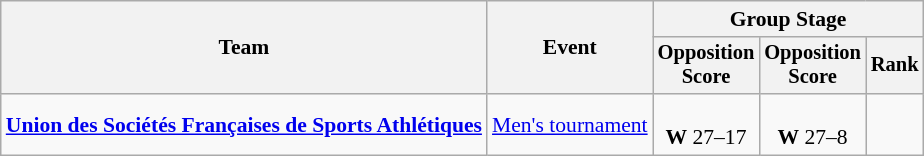<table class="wikitable" style="font-size:90%">
<tr>
<th rowspan=2>Team</th>
<th rowspan=2>Event</th>
<th colspan=3>Group Stage</th>
</tr>
<tr style="font-size:95%">
<th>Opposition<br>Score</th>
<th>Opposition<br>Score</th>
<th>Rank</th>
</tr>
<tr align=center>
<td align=left><strong><a href='#'>Union des Sociétés Françaises de Sports Athlétiques</a></strong></td>
<td align=left><a href='#'>Men's tournament</a></td>
<td><br><strong>W</strong> 27–17</td>
<td><br><strong>W</strong> 27–8</td>
<td></td>
</tr>
</table>
